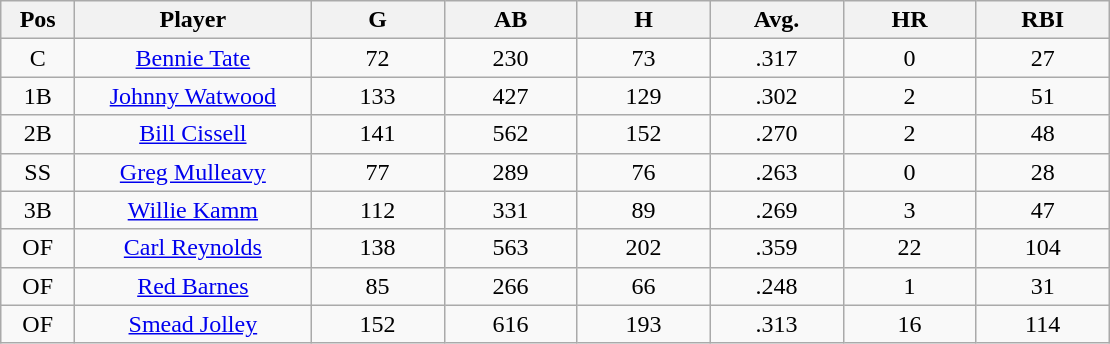<table class="wikitable sortable">
<tr>
<th bgcolor="#DDDDFF" width="5%">Pos</th>
<th bgcolor="#DDDDFF" width="16%">Player</th>
<th bgcolor="#DDDDFF" width="9%">G</th>
<th bgcolor="#DDDDFF" width="9%">AB</th>
<th bgcolor="#DDDDFF" width="9%">H</th>
<th bgcolor="#DDDDFF" width="9%">Avg.</th>
<th bgcolor="#DDDDFF" width="9%">HR</th>
<th bgcolor="#DDDDFF" width="9%">RBI</th>
</tr>
<tr align="center">
<td>C</td>
<td><a href='#'>Bennie Tate</a></td>
<td>72</td>
<td>230</td>
<td>73</td>
<td>.317</td>
<td>0</td>
<td>27</td>
</tr>
<tr align=center>
<td>1B</td>
<td><a href='#'>Johnny Watwood</a></td>
<td>133</td>
<td>427</td>
<td>129</td>
<td>.302</td>
<td>2</td>
<td>51</td>
</tr>
<tr align=center>
<td>2B</td>
<td><a href='#'>Bill Cissell</a></td>
<td>141</td>
<td>562</td>
<td>152</td>
<td>.270</td>
<td>2</td>
<td>48</td>
</tr>
<tr align=center>
<td>SS</td>
<td><a href='#'>Greg Mulleavy</a></td>
<td>77</td>
<td>289</td>
<td>76</td>
<td>.263</td>
<td>0</td>
<td>28</td>
</tr>
<tr align=center>
<td>3B</td>
<td><a href='#'>Willie Kamm</a></td>
<td>112</td>
<td>331</td>
<td>89</td>
<td>.269</td>
<td>3</td>
<td>47</td>
</tr>
<tr align=center>
<td>OF</td>
<td><a href='#'>Carl Reynolds</a></td>
<td>138</td>
<td>563</td>
<td>202</td>
<td>.359</td>
<td>22</td>
<td>104</td>
</tr>
<tr align=center>
<td>OF</td>
<td><a href='#'>Red Barnes</a></td>
<td>85</td>
<td>266</td>
<td>66</td>
<td>.248</td>
<td>1</td>
<td>31</td>
</tr>
<tr align=center>
<td>OF</td>
<td><a href='#'>Smead Jolley</a></td>
<td>152</td>
<td>616</td>
<td>193</td>
<td>.313</td>
<td>16</td>
<td>114</td>
</tr>
</table>
